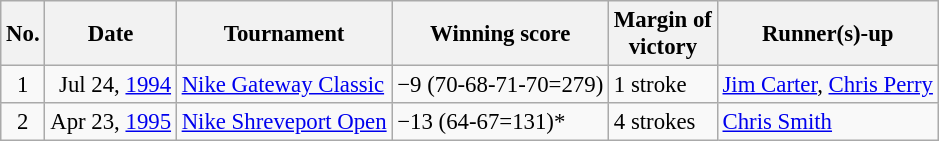<table class="wikitable" style="font-size:95%;">
<tr>
<th>No.</th>
<th>Date</th>
<th>Tournament</th>
<th>Winning score</th>
<th>Margin of<br>victory</th>
<th>Runner(s)-up</th>
</tr>
<tr>
<td align=center>1</td>
<td align=right>Jul 24, <a href='#'>1994</a></td>
<td><a href='#'>Nike Gateway Classic</a></td>
<td>−9 (70-68-71-70=279)</td>
<td>1 stroke</td>
<td> <a href='#'>Jim Carter</a>,  <a href='#'>Chris Perry</a></td>
</tr>
<tr>
<td align=center>2</td>
<td align=right>Apr 23, <a href='#'>1995</a></td>
<td><a href='#'>Nike Shreveport Open</a></td>
<td>−13 (64-67=131)*</td>
<td>4 strokes</td>
<td> <a href='#'>Chris Smith</a></td>
</tr>
</table>
